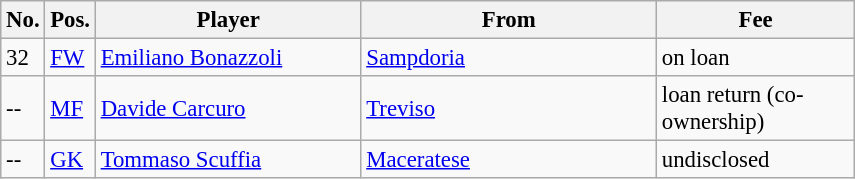<table class="wikitable" style="font-size:95%;">
<tr>
<th width=20px>No.</th>
<th width=20px>Pos.</th>
<th width=170px>Player</th>
<th width=190px>From</th>
<th width=125px>Fee</th>
</tr>
<tr>
<td>32</td>
<td><a href='#'>FW</a></td>
<td> <a href='#'>Emiliano Bonazzoli</a></td>
<td><a href='#'>Sampdoria</a></td>
<td>on loan </td>
</tr>
<tr>
<td>--</td>
<td><a href='#'>MF</a></td>
<td> <a href='#'>Davide Carcuro</a></td>
<td><a href='#'>Treviso</a></td>
<td>loan return (co-ownership) </td>
</tr>
<tr>
<td>--</td>
<td><a href='#'>GK</a></td>
<td> <a href='#'>Tommaso Scuffia</a></td>
<td><a href='#'>Maceratese</a></td>
<td>undisclosed </td>
</tr>
</table>
